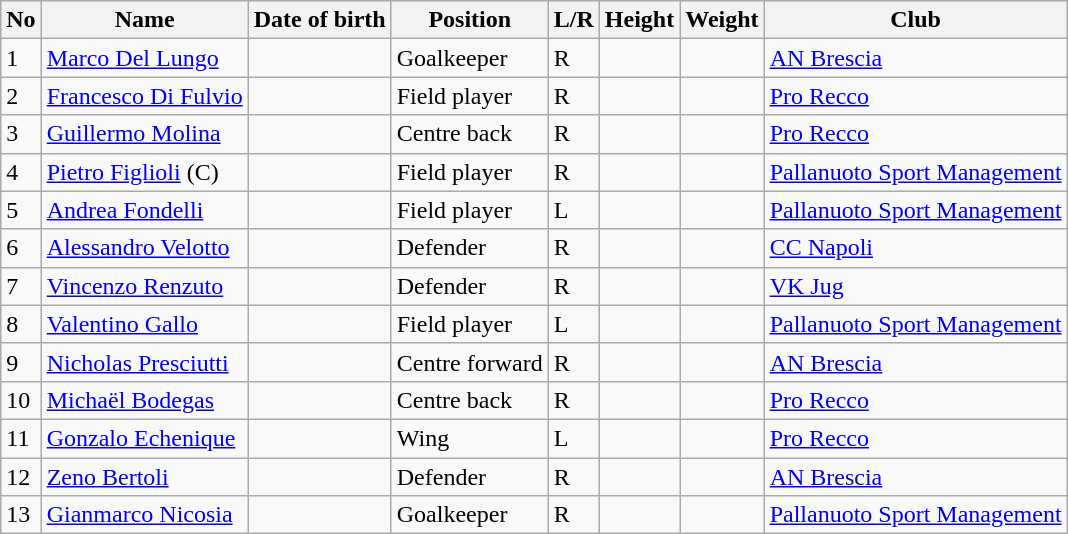<table class="wikitable sortable" text-align:center;">
<tr>
<th>No</th>
<th>Name</th>
<th>Date of birth</th>
<th>Position</th>
<th>L/R</th>
<th>Height</th>
<th>Weight</th>
<th>Club</th>
</tr>
<tr>
<td>1</td>
<td align=left><a href='#'>Marco Del Lungo</a></td>
<td align=left></td>
<td>Goalkeeper</td>
<td>R</td>
<td></td>
<td></td>
<td align=left> <a href='#'>AN Brescia</a></td>
</tr>
<tr>
<td>2</td>
<td align=left><a href='#'>Francesco Di Fulvio</a></td>
<td align=left></td>
<td>Field player</td>
<td>R</td>
<td></td>
<td></td>
<td align=left> <a href='#'>Pro Recco</a></td>
</tr>
<tr>
<td>3</td>
<td align=left><a href='#'>Guillermo Molina</a></td>
<td align=left></td>
<td>Centre back</td>
<td>R</td>
<td></td>
<td></td>
<td align=left> <a href='#'>Pro Recco</a></td>
</tr>
<tr>
<td>4</td>
<td align=left><a href='#'>Pietro Figlioli</a> (C)</td>
<td align=left></td>
<td>Field player</td>
<td>R</td>
<td></td>
<td></td>
<td align=left> <a href='#'>Pallanuoto Sport Management</a></td>
</tr>
<tr>
<td>5</td>
<td align=left><a href='#'>Andrea Fondelli</a></td>
<td align=left></td>
<td>Field player</td>
<td>L</td>
<td></td>
<td></td>
<td align=left> <a href='#'>Pallanuoto Sport Management</a></td>
</tr>
<tr>
<td>6</td>
<td align=left><a href='#'>Alessandro Velotto</a></td>
<td align=left></td>
<td>Defender</td>
<td>R</td>
<td></td>
<td></td>
<td align=left> <a href='#'>CC Napoli</a></td>
</tr>
<tr>
<td>7</td>
<td align=left><a href='#'>Vincenzo Renzuto</a></td>
<td align=left></td>
<td>Defender</td>
<td>R</td>
<td></td>
<td></td>
<td align=left> <a href='#'>VK Jug</a></td>
</tr>
<tr>
<td>8</td>
<td align=left><a href='#'>Valentino Gallo</a></td>
<td align=left></td>
<td>Field player</td>
<td>L</td>
<td></td>
<td></td>
<td align=left> <a href='#'>Pallanuoto Sport Management</a></td>
</tr>
<tr>
<td>9</td>
<td align=left><a href='#'>Nicholas Presciutti</a></td>
<td align=left></td>
<td>Centre forward</td>
<td>R</td>
<td></td>
<td></td>
<td align=left> <a href='#'>AN Brescia</a></td>
</tr>
<tr>
<td>10</td>
<td align=left><a href='#'>Michaël Bodegas</a></td>
<td align=left></td>
<td>Centre back</td>
<td>R</td>
<td></td>
<td></td>
<td align=left> <a href='#'>Pro Recco</a></td>
</tr>
<tr>
<td>11</td>
<td align=left><a href='#'>Gonzalo Echenique</a></td>
<td align=left></td>
<td>Wing</td>
<td>L</td>
<td></td>
<td></td>
<td align=left> <a href='#'>Pro Recco</a></td>
</tr>
<tr>
<td>12</td>
<td align=left><a href='#'>Zeno Bertoli</a></td>
<td align=left></td>
<td>Defender</td>
<td>R</td>
<td></td>
<td></td>
<td align=left> <a href='#'>AN Brescia</a></td>
</tr>
<tr>
<td>13</td>
<td align=left><a href='#'>Gianmarco Nicosia</a></td>
<td align=left></td>
<td>Goalkeeper</td>
<td>R</td>
<td></td>
<td></td>
<td align=left> <a href='#'>Pallanuoto Sport Management</a></td>
</tr>
</table>
